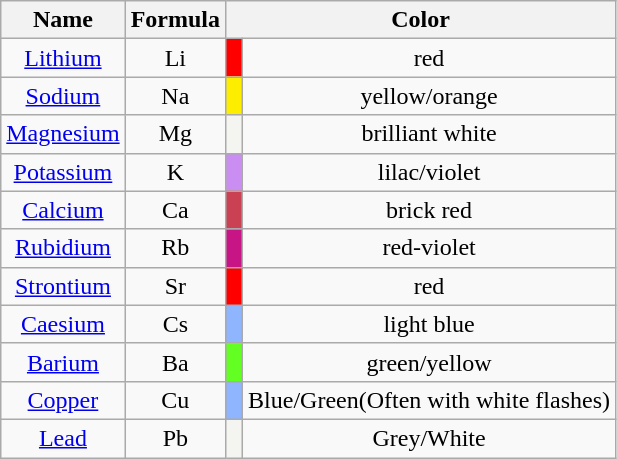<table class="wikitable" style="text-align:center">
<tr>
<th>Name</th>
<th>Formula</th>
<th colspan=2>Color</th>
</tr>
<tr>
<td><a href='#'>Lithium</a></td>
<td>Li</td>
<td style="background:#FF0000"> </td>
<td>red</td>
</tr>
<tr>
<td><a href='#'>Sodium</a></td>
<td>Na</td>
<td style="background:#fdee00"> </td>
<td>yellow/orange</td>
</tr>
<tr>
<td><a href='#'>Magnesium</a></td>
<td>Mg</td>
<td style="background:#f4f4f0"> </td>
<td>brilliant white</td>
</tr>
<tr>
<td><a href='#'>Potassium</a></td>
<td>K</td>
<td style="background:#ca8ef2"> </td>
<td>lilac/violet</td>
</tr>
<tr>
<td><a href='#'>Calcium</a></td>
<td>Ca</td>
<td style="background:#cb4154"> </td>
<td>brick red</td>
</tr>
<tr>
<td><a href='#'>Rubidium</a></td>
<td>Rb</td>
<td style="background:#c71585"> </td>
<td>red-violet</td>
</tr>
<tr>
<td><a href='#'>Strontium</a></td>
<td>Sr</td>
<td style="background:#FF0000"> </td>
<td>red</td>
</tr>
<tr>
<td><a href='#'>Caesium</a></td>
<td>Cs</td>
<td style="background:#8eb5fd"> </td>
<td>light blue</td>
</tr>
<tr>
<td><a href='#'>Barium</a></td>
<td>Ba</td>
<td style="background:#64ff22"> </td>
<td>green/yellow</td>
</tr>
<tr>
<td><a href='#'>Copper</a></td>
<td>Cu</td>
<td style="background:#8eb5fd"> </td>
<td>Blue/Green(Often with white flashes)</td>
</tr>
<tr>
<td><a href='#'>Lead</a></td>
<td>Pb</td>
<td style="background:#f4f4f0"> </td>
<td>Grey/White</td>
</tr>
</table>
